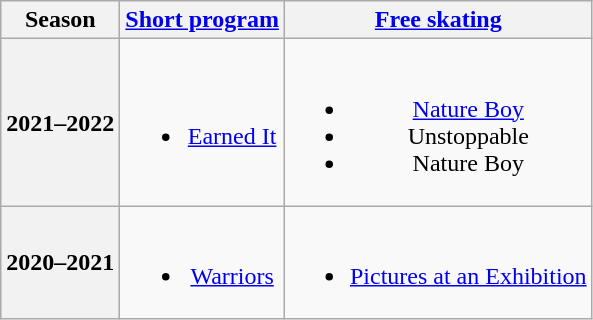<table class=wikitable style=text-align:center>
<tr>
<th>Season</th>
<th><a href='#'>Short program</a></th>
<th><a href='#'>Free skating</a></th>
</tr>
<tr>
<th>2021–2022 <br> </th>
<td><br><ul><li><a href='#'>Earned It</a> <br> </li></ul></td>
<td><br><ul><li><a href='#'>Nature Boy</a> <br> </li><li>Unstoppable <br> </li><li>Nature Boy <br> </li></ul></td>
</tr>
<tr>
<th>2020–2021</th>
<td><br><ul><li><a href='#'>Warriors</a> <br> </li></ul></td>
<td><br><ul><li><a href='#'>Pictures at an Exhibition</a> <br> </li></ul></td>
</tr>
</table>
